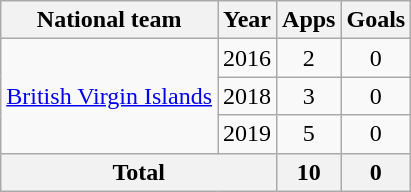<table class="wikitable" style="text-align:center">
<tr>
<th>National team</th>
<th>Year</th>
<th>Apps</th>
<th>Goals</th>
</tr>
<tr>
<td rowspan=3><a href='#'>British Virgin Islands</a></td>
<td>2016</td>
<td>2</td>
<td>0</td>
</tr>
<tr>
<td>2018</td>
<td>3</td>
<td>0</td>
</tr>
<tr>
<td>2019</td>
<td>5</td>
<td>0</td>
</tr>
<tr>
<th colspan=2>Total</th>
<th>10</th>
<th>0</th>
</tr>
</table>
